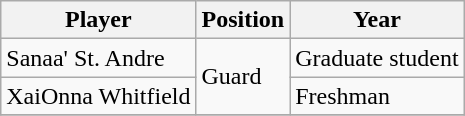<table class="wikitable" border="1">
<tr align=center>
<th style= >Player</th>
<th style= >Position</th>
<th style= >Year</th>
</tr>
<tr>
<td>Sanaa' St. Andre</td>
<td rowspan=2>Guard</td>
<td>Graduate student</td>
</tr>
<tr>
<td>XaiOnna Whitfield</td>
<td>Freshman</td>
</tr>
<tr>
</tr>
</table>
